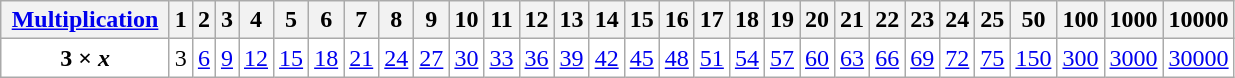<table class="wikitable" style="text-align: center; background: white">
<tr>
<th width="105px"><a href='#'>Multiplication</a></th>
<th>1</th>
<th>2</th>
<th>3</th>
<th>4</th>
<th>5</th>
<th>6</th>
<th>7</th>
<th>8</th>
<th>9</th>
<th>10</th>
<th>11</th>
<th>12</th>
<th>13</th>
<th>14</th>
<th>15</th>
<th>16</th>
<th>17</th>
<th>18</th>
<th>19</th>
<th>20</th>
<th>21</th>
<th>22</th>
<th>23</th>
<th>24</th>
<th>25</th>
<th>50</th>
<th>100</th>
<th>1000</th>
<th>10000</th>
</tr>
<tr>
<td><strong>3 × <em>x<strong><em></td>
<td></strong>3<strong></td>
<td><a href='#'>6</a></td>
<td><a href='#'>9</a></td>
<td><a href='#'>12</a></td>
<td><a href='#'>15</a></td>
<td><a href='#'>18</a></td>
<td><a href='#'>21</a></td>
<td><a href='#'>24</a></td>
<td><a href='#'>27</a></td>
<td><a href='#'>30</a></td>
<td><a href='#'>33</a></td>
<td><a href='#'>36</a></td>
<td><a href='#'>39</a></td>
<td><a href='#'>42</a></td>
<td><a href='#'>45</a></td>
<td><a href='#'>48</a></td>
<td><a href='#'>51</a></td>
<td><a href='#'>54</a></td>
<td><a href='#'>57</a></td>
<td><a href='#'>60</a></td>
<td><a href='#'>63</a></td>
<td><a href='#'>66</a></td>
<td><a href='#'>69</a></td>
<td><a href='#'>72</a></td>
<td><a href='#'>75</a></td>
<td><a href='#'>150</a></td>
<td><a href='#'>300</a></td>
<td><a href='#'>3000</a></td>
<td><a href='#'>30000</a></td>
</tr>
</table>
